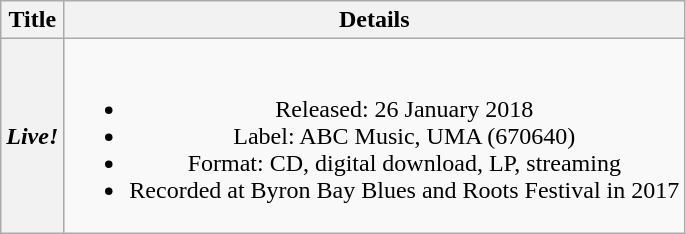<table class="wikitable plainrowheaders" style="text-align:center;" border="1">
<tr>
<th>Title</th>
<th>Details</th>
</tr>
<tr>
<th scope="row"><em>Live!</em></th>
<td><br><ul><li>Released: 26 January 2018</li><li>Label: ABC Music, UMA (670640)</li><li>Format: CD, digital download, LP, streaming</li><li>Recorded at Byron Bay Blues and Roots Festival in 2017</li></ul></td>
</tr>
</table>
